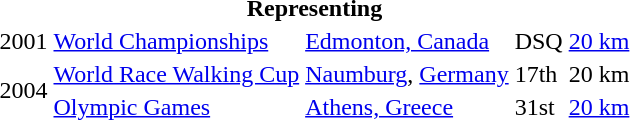<table>
<tr>
<th colspan="6">Representing </th>
</tr>
<tr>
<td>2001</td>
<td><a href='#'>World Championships</a></td>
<td><a href='#'>Edmonton, Canada</a></td>
<td>DSQ</td>
<td><a href='#'>20 km</a></td>
</tr>
<tr>
<td rowspan=2>2004</td>
<td><a href='#'>World Race Walking Cup</a></td>
<td><a href='#'>Naumburg</a>, <a href='#'>Germany</a></td>
<td>17th</td>
<td>20 km</td>
</tr>
<tr>
<td><a href='#'>Olympic Games</a></td>
<td><a href='#'>Athens, Greece</a></td>
<td>31st</td>
<td><a href='#'>20 km</a></td>
</tr>
</table>
